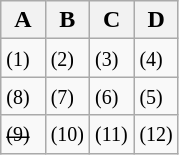<table class="wikitable">
<tr>
<th width="25%">A</th>
<th width="25%">B</th>
<th width="25%">C</th>
<th width="25%">D</th>
</tr>
<tr>
<td> <small>(1)</small></td>
<td> <small>(2)</small></td>
<td> <small>(3)</small></td>
<td> <small>(4)</small></td>
</tr>
<tr>
<td> <small>(8)</small></td>
<td> <small>(7)</small></td>
<td> <small>(6)</small></td>
<td> <small>(5)</small></td>
</tr>
<tr>
<td><s> <small>(9)</small></s></td>
<td> <small>(10)</small></td>
<td> <small>(11)</small></td>
<td> <small>(12)</small></td>
</tr>
</table>
